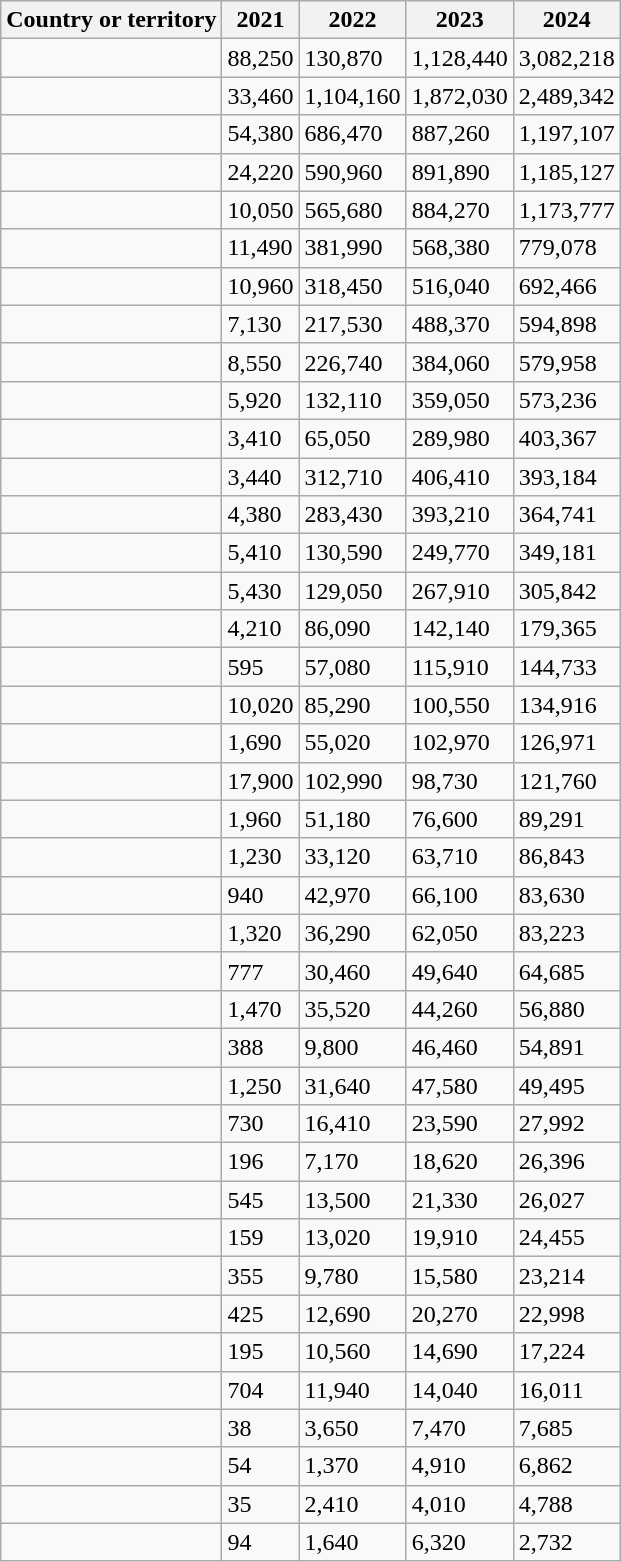<table class="wikitable sortable static-row-numbers static-row-header-hash">
<tr>
<th>Country or territory</th>
<th>2021</th>
<th>2022</th>
<th>2023</th>
<th>2024</th>
</tr>
<tr>
<td></td>
<td>88,250</td>
<td>130,870</td>
<td>1,128,440</td>
<td>3,082,218</td>
</tr>
<tr>
<td></td>
<td>33,460</td>
<td>1,104,160</td>
<td>1,872,030</td>
<td>2,489,342</td>
</tr>
<tr>
<td></td>
<td>54,380</td>
<td>686,470</td>
<td>887,260</td>
<td>1,197,107</td>
</tr>
<tr>
<td></td>
<td>24,220</td>
<td>590,960</td>
<td>891,890</td>
<td>1,185,127</td>
</tr>
<tr>
<td></td>
<td>10,050</td>
<td>565,680</td>
<td>884,270</td>
<td>1,173,777</td>
</tr>
<tr>
<td></td>
<td>11,490</td>
<td>381,990</td>
<td>568,380</td>
<td>779,078</td>
</tr>
<tr>
<td></td>
<td>10,960</td>
<td>318,450</td>
<td>516,040</td>
<td>692,466</td>
</tr>
<tr>
<td></td>
<td>7,130</td>
<td>217,530</td>
<td>488,370</td>
<td>594,898</td>
</tr>
<tr>
<td></td>
<td>8,550</td>
<td>226,740</td>
<td>384,060</td>
<td>579,958</td>
</tr>
<tr>
<td></td>
<td>5,920</td>
<td>132,110</td>
<td>359,050</td>
<td>573,236</td>
</tr>
<tr>
<td></td>
<td>3,410</td>
<td>65,050</td>
<td>289,980</td>
<td>403,367</td>
</tr>
<tr>
<td></td>
<td>3,440</td>
<td>312,710</td>
<td>406,410</td>
<td>393,184</td>
</tr>
<tr>
<td></td>
<td>4,380</td>
<td>283,430</td>
<td>393,210</td>
<td>364,741</td>
</tr>
<tr>
<td></td>
<td>5,410</td>
<td>130,590</td>
<td>249,770</td>
<td>349,181</td>
</tr>
<tr>
<td></td>
<td>5,430</td>
<td>129,050</td>
<td>267,910</td>
<td>305,842</td>
</tr>
<tr>
<td></td>
<td>4,210</td>
<td>86,090</td>
<td>142,140</td>
<td>179,365</td>
</tr>
<tr>
<td></td>
<td>595</td>
<td>57,080</td>
<td>115,910</td>
<td>144,733</td>
</tr>
<tr>
<td></td>
<td>10,020</td>
<td>85,290</td>
<td>100,550</td>
<td>134,916</td>
</tr>
<tr>
<td></td>
<td>1,690</td>
<td>55,020</td>
<td>102,970</td>
<td>126,971</td>
</tr>
<tr>
<td></td>
<td>17,900</td>
<td>102,990</td>
<td>98,730</td>
<td>121,760</td>
</tr>
<tr>
<td></td>
<td>1,960</td>
<td>51,180</td>
<td>76,600</td>
<td>89,291</td>
</tr>
<tr>
<td></td>
<td>1,230</td>
<td>33,120</td>
<td>63,710</td>
<td>86,843</td>
</tr>
<tr>
<td></td>
<td>940</td>
<td>42,970</td>
<td>66,100</td>
<td>83,630</td>
</tr>
<tr>
<td></td>
<td>1,320</td>
<td>36,290</td>
<td>62,050</td>
<td>83,223</td>
</tr>
<tr>
<td></td>
<td>777</td>
<td>30,460</td>
<td>49,640</td>
<td>64,685</td>
</tr>
<tr>
<td></td>
<td>1,470</td>
<td>35,520</td>
<td>44,260</td>
<td>56,880</td>
</tr>
<tr>
<td></td>
<td>388</td>
<td>9,800</td>
<td>46,460</td>
<td>54,891</td>
</tr>
<tr>
<td></td>
<td>1,250</td>
<td>31,640</td>
<td>47,580</td>
<td>49,495</td>
</tr>
<tr>
<td></td>
<td>730</td>
<td>16,410</td>
<td>23,590</td>
<td>27,992</td>
</tr>
<tr>
<td></td>
<td>196</td>
<td>7,170</td>
<td>18,620</td>
<td>26,396</td>
</tr>
<tr>
<td></td>
<td>545</td>
<td>13,500</td>
<td>21,330</td>
<td>26,027</td>
</tr>
<tr>
<td></td>
<td>159</td>
<td>13,020</td>
<td>19,910</td>
<td>24,455</td>
</tr>
<tr>
<td></td>
<td>355</td>
<td>9,780</td>
<td>15,580</td>
<td>23,214</td>
</tr>
<tr>
<td></td>
<td>425</td>
<td>12,690</td>
<td>20,270</td>
<td>22,998</td>
</tr>
<tr>
<td></td>
<td>195</td>
<td>10,560</td>
<td>14,690</td>
<td>17,224</td>
</tr>
<tr>
<td></td>
<td>704</td>
<td>11,940</td>
<td>14,040</td>
<td>16,011</td>
</tr>
<tr>
<td></td>
<td>38</td>
<td>3,650</td>
<td>7,470</td>
<td>7,685</td>
</tr>
<tr>
<td></td>
<td>54</td>
<td>1,370</td>
<td>4,910</td>
<td>6,862</td>
</tr>
<tr>
<td></td>
<td>35</td>
<td>2,410</td>
<td>4,010</td>
<td>4,788</td>
</tr>
<tr>
<td></td>
<td>94</td>
<td>1,640</td>
<td>6,320</td>
<td>2,732</td>
</tr>
</table>
